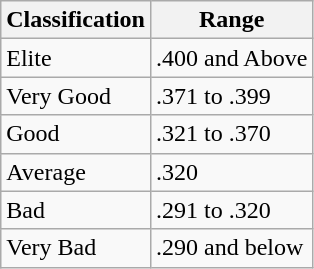<table class="wikitable">
<tr>
<th>Classification</th>
<th>Range</th>
</tr>
<tr>
<td>Elite</td>
<td>.400 and Above</td>
</tr>
<tr>
<td>Very Good</td>
<td>.371 to .399</td>
</tr>
<tr>
<td>Good</td>
<td>.321 to .370</td>
</tr>
<tr>
<td>Average</td>
<td>.320</td>
</tr>
<tr>
<td>Bad</td>
<td>.291 to .320</td>
</tr>
<tr>
<td>Very Bad</td>
<td>.290 and below</td>
</tr>
</table>
